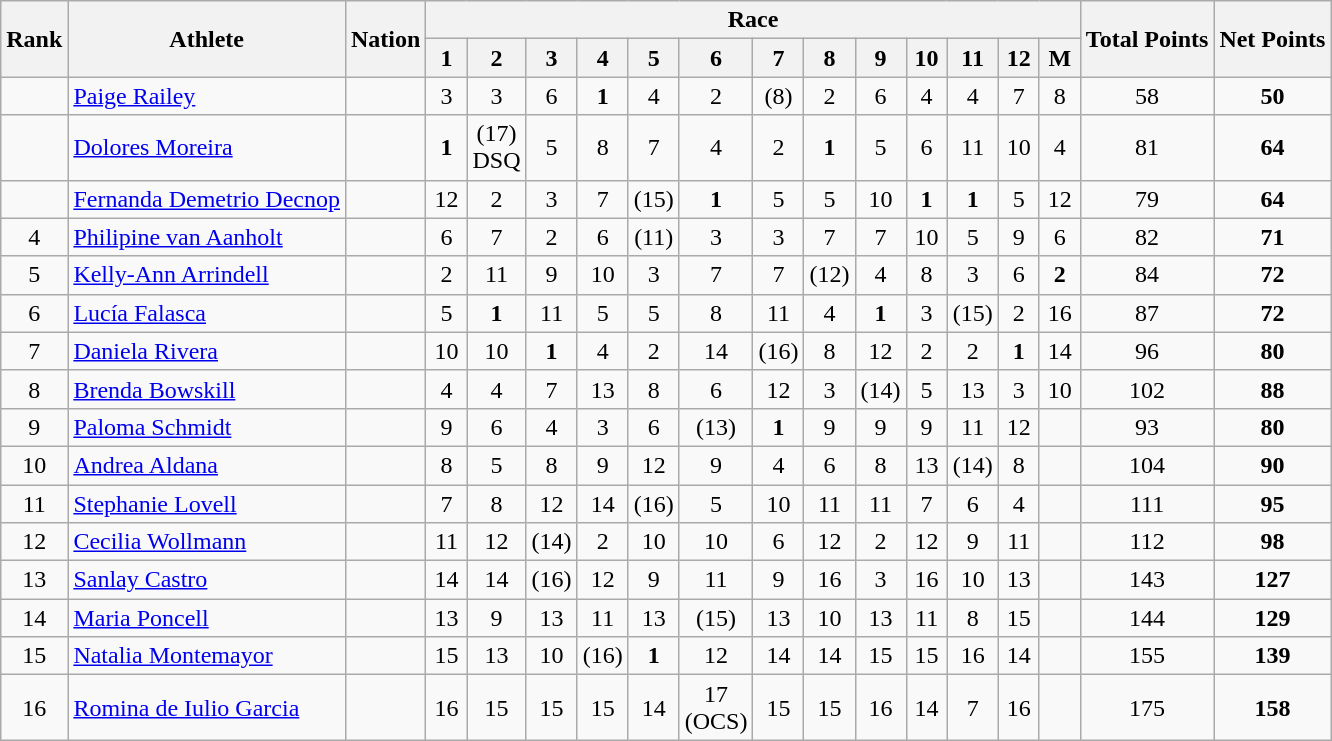<table class="wikitable" style="text-align:center">
<tr>
<th rowspan="2">Rank</th>
<th rowspan="2">Athlete</th>
<th rowspan="2">Nation</th>
<th colspan="13">Race</th>
<th rowspan="2">Total Points</th>
<th rowspan="2">Net Points</th>
</tr>
<tr>
<th width=20>1</th>
<th width=20>2</th>
<th width=20>3</th>
<th width=20>4</th>
<th width=20>5</th>
<th width=20>6</th>
<th width=20>7</th>
<th width=20>8</th>
<th width=20>9</th>
<th width=20>10</th>
<th width=20>11</th>
<th width=20>12</th>
<th width=20>M</th>
</tr>
<tr>
<td></td>
<td align=left><a href='#'>Paige Railey</a></td>
<td align=left></td>
<td>3</td>
<td>3</td>
<td>6</td>
<td><strong>1</strong></td>
<td>4</td>
<td>2</td>
<td>(8)</td>
<td>2</td>
<td>6</td>
<td>4</td>
<td>4</td>
<td>7</td>
<td>8</td>
<td align="center">58</td>
<td align="center"><strong>50</strong></td>
</tr>
<tr>
<td></td>
<td align=left><a href='#'>Dolores Moreira</a></td>
<td align=left></td>
<td><strong>1</strong></td>
<td>(17)<br>DSQ</td>
<td>5</td>
<td>8</td>
<td>7</td>
<td>4</td>
<td>2</td>
<td><strong>1</strong></td>
<td>5</td>
<td>6</td>
<td>11</td>
<td>10</td>
<td>4</td>
<td align="center">81</td>
<td align="center"><strong>64</strong></td>
</tr>
<tr>
<td></td>
<td align=left><a href='#'>Fernanda Demetrio Decnop</a></td>
<td align=left></td>
<td>12</td>
<td>2</td>
<td>3</td>
<td>7</td>
<td>(15)</td>
<td><strong>1</strong></td>
<td>5</td>
<td>5</td>
<td>10</td>
<td><strong>1</strong></td>
<td><strong>1</strong></td>
<td>5</td>
<td>12</td>
<td align="center">79</td>
<td align="center"><strong>64</strong></td>
</tr>
<tr>
<td>4</td>
<td align=left><a href='#'>Philipine van Aanholt</a></td>
<td align=left></td>
<td>6</td>
<td>7</td>
<td>2</td>
<td>6</td>
<td>(11)</td>
<td>3</td>
<td>3</td>
<td>7</td>
<td>7</td>
<td>10</td>
<td>5</td>
<td>9</td>
<td>6</td>
<td align="center">82</td>
<td align="center"><strong>71</strong></td>
</tr>
<tr>
<td>5</td>
<td align=left><a href='#'>Kelly-Ann Arrindell</a></td>
<td align=left></td>
<td>2</td>
<td>11</td>
<td>9</td>
<td>10</td>
<td>3</td>
<td>7</td>
<td>7</td>
<td>(12)</td>
<td>4</td>
<td>8</td>
<td>3</td>
<td>6</td>
<td><strong>2</strong></td>
<td align="center">84</td>
<td align="center"><strong>72</strong></td>
</tr>
<tr>
<td>6</td>
<td align=left><a href='#'>Lucía Falasca</a></td>
<td align=left></td>
<td>5</td>
<td><strong>1</strong></td>
<td>11</td>
<td>5</td>
<td>5</td>
<td>8</td>
<td>11</td>
<td>4</td>
<td><strong>1</strong></td>
<td>3</td>
<td>(15)</td>
<td>2</td>
<td>16</td>
<td align="center">87</td>
<td align="center"><strong>72</strong></td>
</tr>
<tr>
<td>7</td>
<td align=left><a href='#'>Daniela Rivera</a></td>
<td align=left></td>
<td>10</td>
<td>10</td>
<td><strong>1</strong></td>
<td>4</td>
<td>2</td>
<td>14</td>
<td>(16)</td>
<td>8</td>
<td>12</td>
<td>2</td>
<td>2</td>
<td><strong>1</strong></td>
<td>14</td>
<td align="center">96</td>
<td align="center"><strong>80</strong></td>
</tr>
<tr>
<td>8</td>
<td align=left><a href='#'>Brenda Bowskill</a></td>
<td align=left></td>
<td>4</td>
<td>4</td>
<td>7</td>
<td>13</td>
<td>8</td>
<td>6</td>
<td>12</td>
<td>3</td>
<td>(14)</td>
<td>5</td>
<td>13</td>
<td>3</td>
<td>10</td>
<td align="center">102</td>
<td align="center"><strong>88</strong></td>
</tr>
<tr>
<td>9</td>
<td align=left><a href='#'>Paloma Schmidt</a></td>
<td align=left></td>
<td>9</td>
<td>6</td>
<td>4</td>
<td>3</td>
<td>6</td>
<td>(13)</td>
<td><strong>1</strong></td>
<td>9</td>
<td>9</td>
<td>9</td>
<td>11</td>
<td>12</td>
<td></td>
<td align="center">93</td>
<td align="center"><strong>80</strong></td>
</tr>
<tr>
<td>10</td>
<td align=left><a href='#'>Andrea Aldana</a></td>
<td align=left></td>
<td>8</td>
<td>5</td>
<td>8</td>
<td>9</td>
<td>12</td>
<td>9</td>
<td>4</td>
<td>6</td>
<td>8</td>
<td>13</td>
<td>(14)</td>
<td>8</td>
<td></td>
<td align="center">104</td>
<td align="center"><strong>90</strong></td>
</tr>
<tr>
<td>11</td>
<td align=left><a href='#'>Stephanie Lovell</a></td>
<td align=left></td>
<td>7</td>
<td>8</td>
<td>12</td>
<td>14</td>
<td>(16)</td>
<td>5</td>
<td>10</td>
<td>11</td>
<td>11</td>
<td>7</td>
<td>6</td>
<td>4</td>
<td></td>
<td align="center">111</td>
<td align="center"><strong>95</strong></td>
</tr>
<tr>
<td>12</td>
<td align=left><a href='#'>Cecilia Wollmann</a></td>
<td align=left></td>
<td>11</td>
<td>12</td>
<td>(14)</td>
<td>2</td>
<td>10</td>
<td>10</td>
<td>6</td>
<td>12</td>
<td>2</td>
<td>12</td>
<td>9</td>
<td>11</td>
<td></td>
<td align="center">112</td>
<td align="center"><strong>98</strong></td>
</tr>
<tr>
<td>13</td>
<td align=left><a href='#'>Sanlay Castro</a></td>
<td align=left></td>
<td>14</td>
<td>14</td>
<td>(16)</td>
<td>12</td>
<td>9</td>
<td>11</td>
<td>9</td>
<td>16</td>
<td>3</td>
<td>16</td>
<td>10</td>
<td>13</td>
<td></td>
<td align="center">143</td>
<td align="center"><strong>127</strong></td>
</tr>
<tr>
<td>14</td>
<td align=left><a href='#'>Maria Poncell</a></td>
<td align=left></td>
<td>13</td>
<td>9</td>
<td>13</td>
<td>11</td>
<td>13</td>
<td>(15)</td>
<td>13</td>
<td>10</td>
<td>13</td>
<td>11</td>
<td>8</td>
<td>15</td>
<td></td>
<td align="center">144</td>
<td align="center"><strong>129</strong></td>
</tr>
<tr>
<td>15</td>
<td align=left><a href='#'>Natalia Montemayor</a></td>
<td align=left></td>
<td>15</td>
<td>13</td>
<td>10</td>
<td>(16)</td>
<td><strong>1</strong></td>
<td>12</td>
<td>14</td>
<td>14</td>
<td>15</td>
<td>15</td>
<td>16</td>
<td>14</td>
<td></td>
<td align="center">155</td>
<td align="center"><strong>139</strong></td>
</tr>
<tr>
<td>16</td>
<td align=left><a href='#'>Romina de Iulio Garcia</a></td>
<td align=left></td>
<td>16</td>
<td>15</td>
<td>15</td>
<td>15</td>
<td>14</td>
<td>17 (OCS)</td>
<td>15</td>
<td>15</td>
<td>16</td>
<td>14</td>
<td>7</td>
<td>16</td>
<td></td>
<td align="center">175</td>
<td align="center"><strong>158</strong></td>
</tr>
</table>
